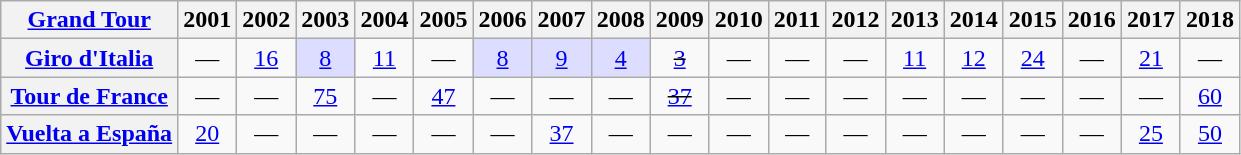<table class="wikitable plainrowheaders">
<tr>
<th scope="col"><a href='#'>Grand Tour</a></th>
<th scope="col">2001</th>
<th scope="col">2002</th>
<th scope="col">2003</th>
<th scope="col">2004</th>
<th scope="col">2005</th>
<th scope="col">2006</th>
<th scope="col">2007</th>
<th scope="col">2008</th>
<th scope="col">2009</th>
<th scope="col">2010</th>
<th scope="col">2011</th>
<th scope="col">2012</th>
<th scope="col">2013</th>
<th scope="col">2014</th>
<th scope="col">2015</th>
<th scope="col">2016</th>
<th scope="col">2017</th>
<th scope="col">2018</th>
</tr>
<tr style="text-align:center;">
<th scope="row"> <a href='#'>Giro d'Italia</a></th>
<td>—</td>
<td><a href='#'>16</a></td>
<td style="background:#ddf;"><a href='#'>8</a></td>
<td><a href='#'>11</a></td>
<td>—</td>
<td style="background:#ddf;"><a href='#'>8</a></td>
<td style="background:#ddf;"><a href='#'>9</a></td>
<td style="background:#ddf;"><a href='#'>4</a></td>
<td><s><a href='#'>3</a></s></td>
<td>—</td>
<td>—</td>
<td>—</td>
<td><a href='#'>11</a></td>
<td><a href='#'>12</a></td>
<td><a href='#'>24</a></td>
<td>—</td>
<td><a href='#'>21</a></td>
<td>—</td>
</tr>
<tr style="text-align:center;">
<th scope="row"> <a href='#'>Tour de France</a></th>
<td>—</td>
<td>—</td>
<td><a href='#'>75</a></td>
<td>—</td>
<td><a href='#'>47</a></td>
<td>—</td>
<td>—</td>
<td>—</td>
<td><s><a href='#'>37</a></s></td>
<td>—</td>
<td>—</td>
<td>—</td>
<td>—</td>
<td>—</td>
<td>—</td>
<td>—</td>
<td>—</td>
<td><a href='#'>60</a></td>
</tr>
<tr style="text-align:center;">
<th scope="row"> <a href='#'>Vuelta a España</a></th>
<td><a href='#'>20</a></td>
<td>—</td>
<td>—</td>
<td>—</td>
<td>—</td>
<td>—</td>
<td><a href='#'>37</a></td>
<td>—</td>
<td>—</td>
<td>—</td>
<td>—</td>
<td>—</td>
<td>—</td>
<td>—</td>
<td>—</td>
<td>—</td>
<td><a href='#'>25</a></td>
<td><a href='#'>50</a></td>
</tr>
</table>
